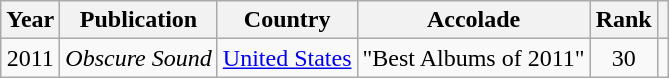<table class="wikitable sortable" style="margin:0em 1em 1em 0pt">
<tr>
<th>Year</th>
<th>Publication</th>
<th>Country</th>
<th>Accolade</th>
<th>Rank</th>
<th class=unsortable></th>
</tr>
<tr>
<td align=center>2011</td>
<td><em>Obscure Sound</em></td>
<td><a href='#'>United States</a></td>
<td>"Best Albums of 2011"</td>
<td align=center>30</td>
<td></td>
</tr>
</table>
